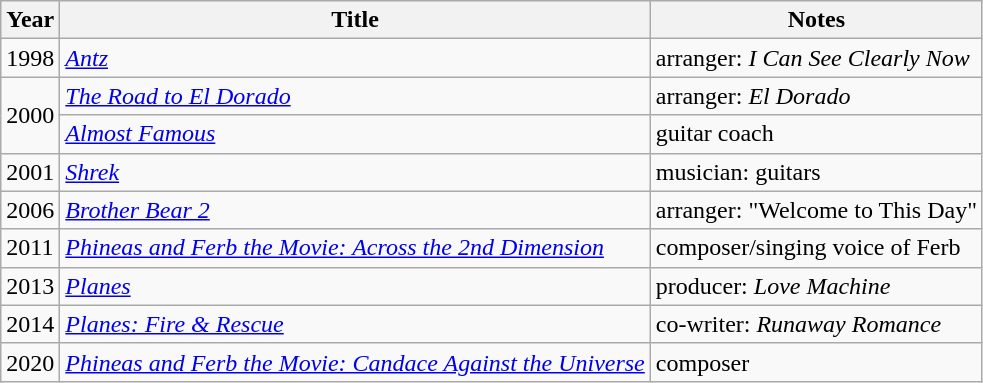<table class="wikitable sortable">
<tr>
<th>Year</th>
<th>Title</th>
<th>Notes</th>
</tr>
<tr>
<td>1998</td>
<td><em><a href='#'>Antz</a></em></td>
<td>arranger: <em>I Can See Clearly Now</em></td>
</tr>
<tr>
<td rowspan="2">2000</td>
<td><em><a href='#'>The Road to El Dorado</a></em></td>
<td>arranger: <em>El Dorado</em></td>
</tr>
<tr>
<td><em><a href='#'>Almost Famous</a></em></td>
<td>guitar coach</td>
</tr>
<tr>
<td>2001</td>
<td><em><a href='#'>Shrek</a></em></td>
<td>musician: guitars</td>
</tr>
<tr>
<td>2006</td>
<td><em><a href='#'>Brother Bear 2</a></em></td>
<td>arranger: "Welcome to This Day"</td>
</tr>
<tr>
<td>2011</td>
<td><em><a href='#'>Phineas and Ferb the Movie: Across the 2nd Dimension</a></em></td>
<td>composer/singing voice of Ferb</td>
</tr>
<tr>
<td>2013</td>
<td><em><a href='#'>Planes</a></em></td>
<td>producer: <em>Love Machine</em></td>
</tr>
<tr>
<td>2014</td>
<td><em><a href='#'>Planes: Fire & Rescue</a></em></td>
<td>co-writer: <em>Runaway Romance</em></td>
</tr>
<tr>
<td>2020</td>
<td><em><a href='#'>Phineas and Ferb the Movie: Candace Against the Universe</a></em></td>
<td>composer</td>
</tr>
</table>
